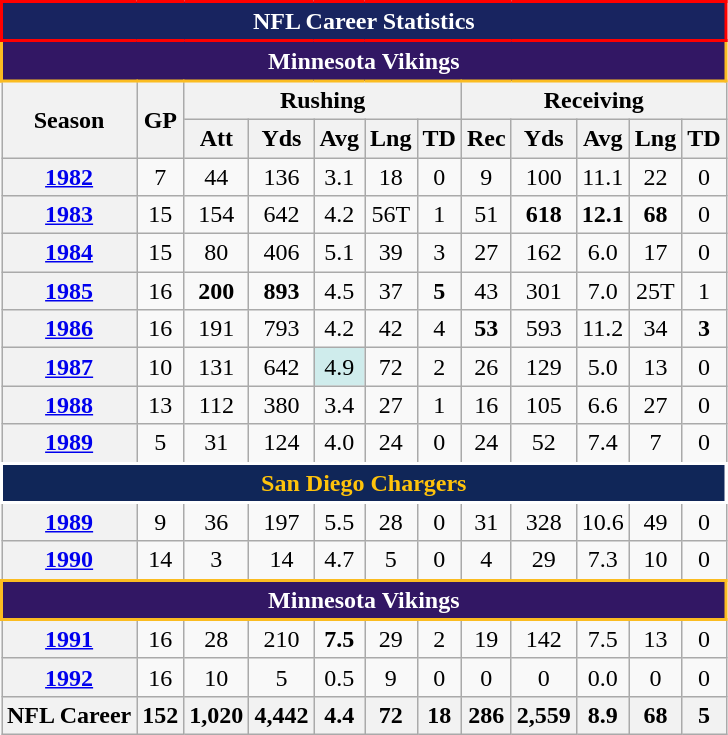<table class=wikitable style="text-align:center;">
<tr>
<th colspan="12" style="background: #182460; border: 2px solid red; color:white;">NFL Career Statistics</th>
</tr>
<tr>
<th colspan="12" style="background: #321764; border: 2px solid #FBBC21; color:white;">Minnesota Vikings</th>
</tr>
<tr>
<th rowspan="2">Season</th>
<th rowspan="2">GP</th>
<th colspan="5">Rushing</th>
<th colspan="5">Receiving</th>
</tr>
<tr>
<th>Att</th>
<th>Yds</th>
<th>Avg</th>
<th>Lng</th>
<th>TD</th>
<th>Rec</th>
<th>Yds</th>
<th>Avg</th>
<th>Lng</th>
<th>TD</th>
</tr>
<tr>
<th><a href='#'>1982</a></th>
<td>7</td>
<td>44</td>
<td>136</td>
<td>3.1</td>
<td>18</td>
<td>0</td>
<td>9</td>
<td>100</td>
<td>11.1</td>
<td>22</td>
<td>0</td>
</tr>
<tr>
<th><a href='#'>1983</a></th>
<td>15</td>
<td>154</td>
<td>642</td>
<td>4.2</td>
<td>56T</td>
<td>1</td>
<td>51</td>
<td><strong>618</strong></td>
<td><strong>12.1</strong></td>
<td><strong>68</strong></td>
<td>0</td>
</tr>
<tr>
<th><a href='#'>1984</a></th>
<td>15</td>
<td>80</td>
<td>406</td>
<td>5.1</td>
<td>39</td>
<td>3</td>
<td>27</td>
<td>162</td>
<td>6.0</td>
<td>17</td>
<td>0</td>
</tr>
<tr>
<th><a href='#'>1985</a></th>
<td>16</td>
<td><strong>200</strong></td>
<td><strong>893</strong></td>
<td>4.5</td>
<td>37</td>
<td><strong>5</strong></td>
<td>43</td>
<td>301</td>
<td>7.0</td>
<td>25T</td>
<td>1</td>
</tr>
<tr>
<th><a href='#'>1986</a></th>
<td>16</td>
<td>191</td>
<td>793</td>
<td>4.2</td>
<td>42</td>
<td>4</td>
<td><strong>53</strong></td>
<td>593</td>
<td>11.2</td>
<td>34</td>
<td><strong>3</strong></td>
</tr>
<tr>
<th><a href='#'>1987</a></th>
<td>10</td>
<td>131</td>
<td>642</td>
<td style="background:#cfecec;">4.9</td>
<td>72</td>
<td>2</td>
<td>26</td>
<td>129</td>
<td>5.0</td>
<td>13</td>
<td>0</td>
</tr>
<tr>
<th><a href='#'>1988</a></th>
<td>13</td>
<td>112</td>
<td>380</td>
<td>3.4</td>
<td>27</td>
<td>1</td>
<td>16</td>
<td>105</td>
<td>6.6</td>
<td>27</td>
<td>0</td>
</tr>
<tr>
<th><a href='#'>1989</a></th>
<td>5</td>
<td>31</td>
<td>124</td>
<td>4.0</td>
<td>24</td>
<td>0</td>
<td>24</td>
<td>52</td>
<td>7.4</td>
<td>7</td>
<td>0</td>
</tr>
<tr>
<th colspan="12" style="background: #102658; border: 2px solid white; color:#FFC30B;">San Diego Chargers</th>
</tr>
<tr>
<th><a href='#'>1989</a></th>
<td>9</td>
<td>36</td>
<td>197</td>
<td>5.5</td>
<td>28</td>
<td>0</td>
<td>31</td>
<td>328</td>
<td>10.6</td>
<td>49</td>
<td>0</td>
</tr>
<tr>
<th><a href='#'>1990</a></th>
<td>14</td>
<td>3</td>
<td>14</td>
<td>4.7</td>
<td>5</td>
<td>0</td>
<td>4</td>
<td>29</td>
<td>7.3</td>
<td>10</td>
<td>0</td>
</tr>
<tr>
<th colspan="12" style="background: #321764; border: 2px solid #FBBC21; color:white;">Minnesota Vikings</th>
</tr>
<tr>
<th><a href='#'>1991</a></th>
<td>16</td>
<td>28</td>
<td>210</td>
<td><strong>7.5</strong></td>
<td>29</td>
<td>2</td>
<td>19</td>
<td>142</td>
<td>7.5</td>
<td>13</td>
<td>0</td>
</tr>
<tr>
<th><a href='#'>1992</a></th>
<td>16</td>
<td>10</td>
<td>5</td>
<td>0.5</td>
<td>9</td>
<td>0</td>
<td>0</td>
<td>0</td>
<td>0.0</td>
<td>0</td>
<td>0</td>
</tr>
<tr>
<th>NFL Career</th>
<th>152</th>
<th>1,020</th>
<th>4,442</th>
<th>4.4</th>
<th>72</th>
<th>18</th>
<th>286</th>
<th>2,559</th>
<th>8.9</th>
<th>68</th>
<th>5</th>
</tr>
</table>
